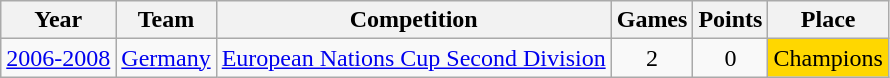<table class="wikitable">
<tr>
<th>Year</th>
<th>Team</th>
<th>Competition</th>
<th>Games</th>
<th>Points</th>
<th>Place</th>
</tr>
<tr align="center">
<td><a href='#'>2006-2008</a></td>
<td><a href='#'>Germany</a></td>
<td><a href='#'>European Nations Cup Second Division</a></td>
<td>2</td>
<td>0</td>
<td bgcolor="#FFD700">Champions</td>
</tr>
</table>
